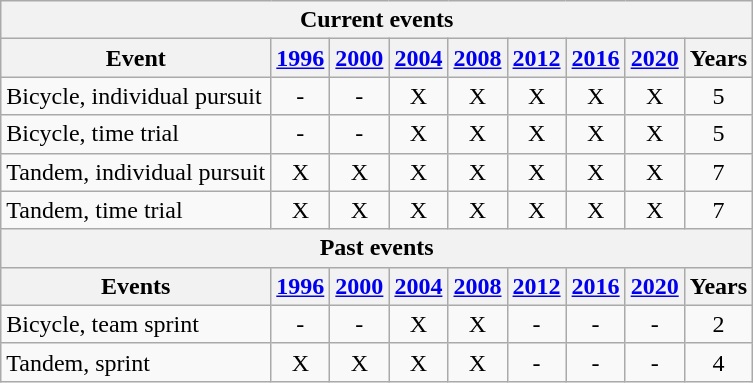<table class="wikitable" style="text-align:center">
<tr>
<th colspan=12>Current events</th>
</tr>
<tr>
<th>Event</th>
<th><a href='#'>1996</a></th>
<th><a href='#'>2000</a></th>
<th><a href='#'>2004</a></th>
<th><a href='#'>2008</a></th>
<th><a href='#'>2012</a></th>
<th><a href='#'>2016</a></th>
<th><a href='#'>2020</a></th>
<th>Years</th>
</tr>
<tr>
<td align=left>Bicycle, individual pursuit</td>
<td>-</td>
<td>-</td>
<td>X</td>
<td>X</td>
<td>X</td>
<td>X</td>
<td>X</td>
<td>5</td>
</tr>
<tr>
<td align=left>Bicycle, time trial</td>
<td>-</td>
<td>-</td>
<td>X</td>
<td>X</td>
<td>X</td>
<td>X</td>
<td>X</td>
<td>5</td>
</tr>
<tr>
<td align=left>Tandem, individual pursuit</td>
<td>X</td>
<td>X</td>
<td>X</td>
<td>X</td>
<td>X</td>
<td>X</td>
<td>X</td>
<td>7</td>
</tr>
<tr>
<td align=left>Tandem, time trial</td>
<td>X</td>
<td>X</td>
<td>X</td>
<td>X</td>
<td>X</td>
<td>X</td>
<td>X</td>
<td>7</td>
</tr>
<tr>
<th colspan=12>Past events</th>
</tr>
<tr>
<th>Events</th>
<th><a href='#'>1996</a></th>
<th><a href='#'>2000</a></th>
<th><a href='#'>2004</a></th>
<th><a href='#'>2008</a></th>
<th><a href='#'>2012</a></th>
<th><a href='#'>2016</a></th>
<th><a href='#'>2020</a></th>
<th>Years</th>
</tr>
<tr>
<td align=left>Bicycle, team sprint</td>
<td>-</td>
<td>-</td>
<td>X</td>
<td>X</td>
<td>-</td>
<td>-</td>
<td>-</td>
<td>2</td>
</tr>
<tr>
<td align=left>Tandem, sprint</td>
<td>X</td>
<td>X</td>
<td>X</td>
<td>X</td>
<td>-</td>
<td>-</td>
<td>-</td>
<td>4</td>
</tr>
</table>
